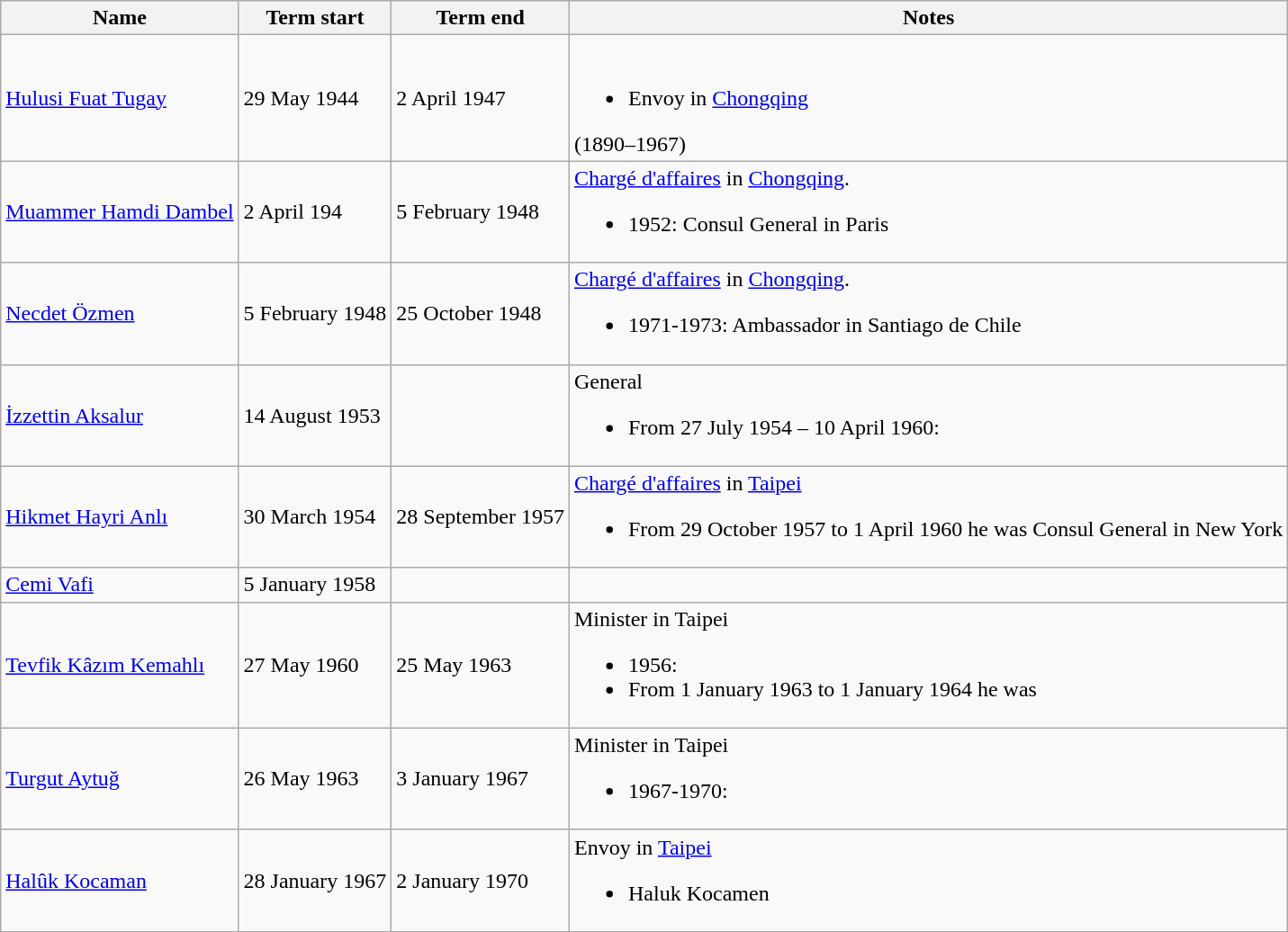<table class="wikitable sortable">
<tr>
<th>Name</th>
<th>Term start</th>
<th>Term end</th>
<th>Notes</th>
</tr>
<tr>
<td><a href='#'>Hulusi Fuat Tugay</a></td>
<td>29 May 1944</td>
<td>2 April 1947</td>
<td><br><ul><li>Envoy in <a href='#'>Chongqing</a></li></ul>(1890–1967)</td>
</tr>
<tr>
<td><a href='#'>Muammer Hamdi Dambel</a></td>
<td>2 April 194</td>
<td>5 February 1948</td>
<td><a href='#'>Chargé d'affaires</a> in <a href='#'>Chongqing</a>.<br><ul><li>1952: Consul General in Paris</li></ul></td>
</tr>
<tr>
<td><a href='#'>Necdet Özmen</a></td>
<td>5 February 1948</td>
<td>25 October 1948</td>
<td><a href='#'>Chargé d'affaires</a> in <a href='#'>Chongqing</a>.<br><ul><li>1971-1973: Ambassador in Santiago de Chile</li></ul></td>
</tr>
<tr>
<td><a href='#'>İzzettin Aksalur</a></td>
<td>14 August 1953</td>
<td></td>
<td>General<br><ul><li>From 27 July 1954 – 10 April 1960: </li></ul></td>
</tr>
<tr>
<td><a href='#'>Hikmet Hayri Anlı</a></td>
<td>30 March 1954</td>
<td>28 September 1957</td>
<td><a href='#'>Chargé d'affaires</a> in <a href='#'>Taipei</a><br><ul><li>From 29 October 1957 to 1 April 1960 he was Consul General in New York </li></ul></td>
</tr>
<tr>
<td><a href='#'>Cemi Vafi</a></td>
<td>5 January 1958</td>
<td></td>
<td></td>
</tr>
<tr>
<td><a href='#'>Tevfik Kâzım Kemahlı</a></td>
<td>27 May 1960</td>
<td>25 May 1963</td>
<td>Minister in Taipei<br><ul><li>1956: </li><li>From 1 January 1963 to 1 January 1964 he was </li></ul></td>
</tr>
<tr>
<td><a href='#'>Turgut Aytuğ</a></td>
<td>26 May 1963</td>
<td>3 January 1967</td>
<td>Minister in Taipei<br><ul><li>1967-1970: </li></ul></td>
</tr>
<tr>
<td><a href='#'>Halûk Kocaman</a></td>
<td>28 January 1967</td>
<td>2 January 1970</td>
<td>Envoy in <a href='#'>Taipei</a><br><ul><li>Haluk Kocamen </li></ul></td>
</tr>
</table>
